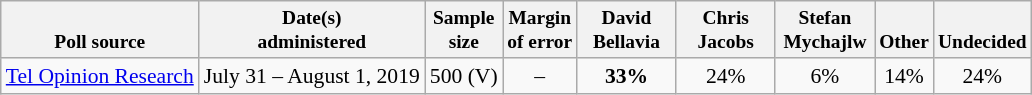<table class="wikitable" style="font-size:90%;text-align:center;">
<tr valign=bottom style="font-size:90%;">
<th>Poll source</th>
<th>Date(s)<br>administered</th>
<th>Sample<br>size</th>
<th>Margin<br>of error</th>
<th style="width:60px;">David<br>Bellavia</th>
<th style="width:60px;">Chris<br>Jacobs</th>
<th style="width:60px;">Stefan<br>Mychajlw</th>
<th>Other</th>
<th>Undecided</th>
</tr>
<tr>
<td style="text-align:left;"><a href='#'>Tel Opinion Research</a></td>
<td>July 31 – August 1, 2019</td>
<td>500 (V)</td>
<td>–</td>
<td><strong>33%</strong></td>
<td>24%</td>
<td>6%</td>
<td>14%</td>
<td>24%</td>
</tr>
</table>
